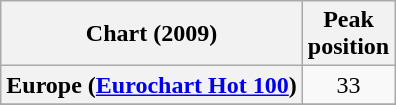<table class="wikitable sortable plainrowheaders" style="text-align:center">
<tr>
<th scope="col">Chart (2009)</th>
<th scope="col">Peak<br>position</th>
</tr>
<tr>
<th scope="row">Europe (<a href='#'>Eurochart Hot 100</a>)</th>
<td align="center">33</td>
</tr>
<tr>
</tr>
<tr>
</tr>
<tr>
</tr>
</table>
